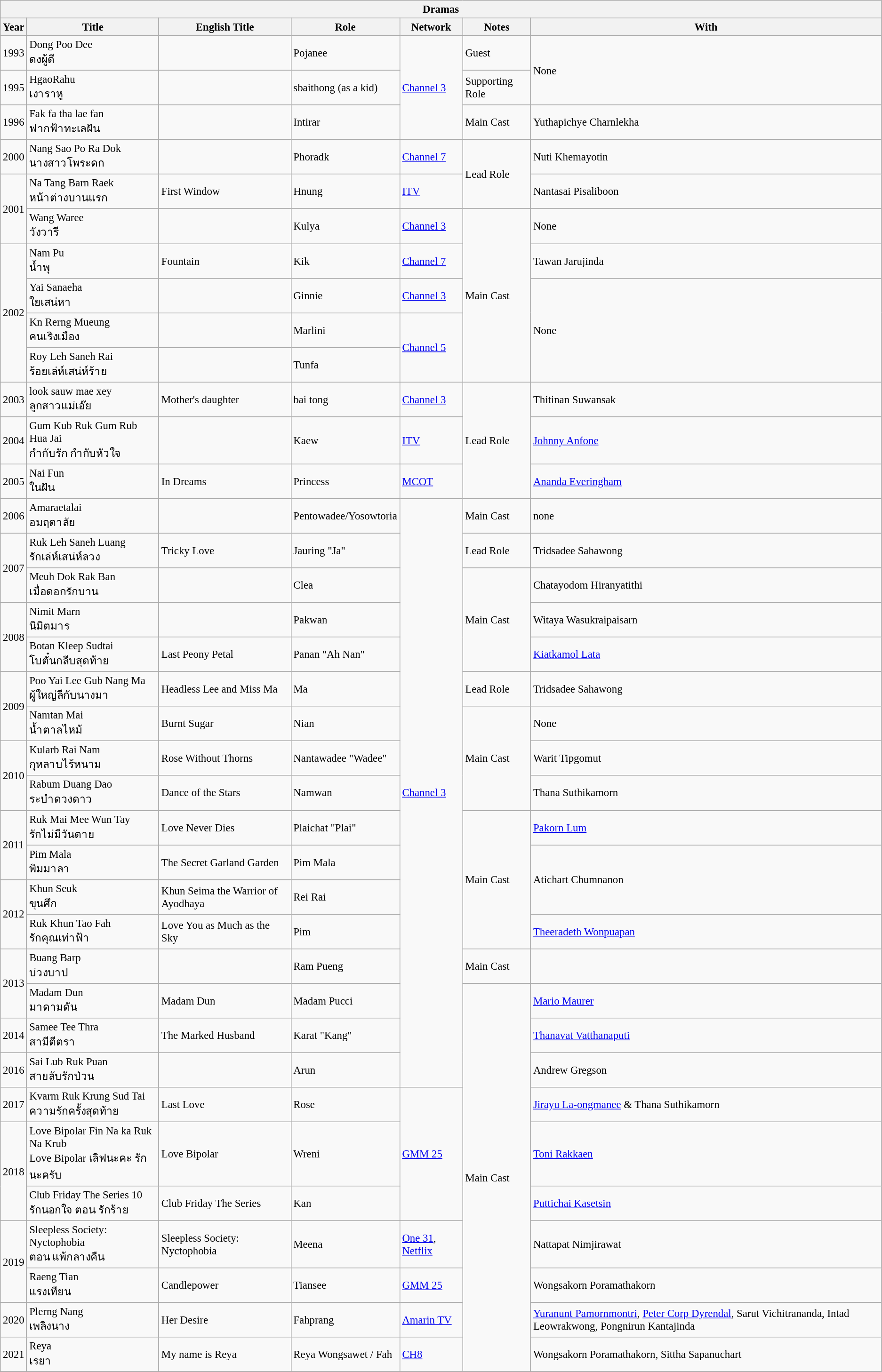<table class="wikitable" style="font-size: 95%;">
<tr>
<th colspan="7">Dramas</th>
</tr>
<tr>
<th>Year</th>
<th>Title</th>
<th>English Title</th>
<th>Role</th>
<th>Network</th>
<th>Notes</th>
<th>With</th>
</tr>
<tr>
<td>1993</td>
<td>Dong Poo Dee<br>ดงผู้ดี</td>
<td></td>
<td>Pojanee</td>
<td rowspan="3"><a href='#'>Channel 3</a></td>
<td>Guest</td>
<td rowspan="2">None</td>
</tr>
<tr>
<td>1995</td>
<td>HgaoRahu<br>เงาราหู</td>
<td></td>
<td>sbaithong (as a kid)</td>
<td>Supporting Role</td>
</tr>
<tr>
<td>1996</td>
<td>Fak fa tha lae fan<br>ฟากฟ้าทะเลฝัน</td>
<td></td>
<td>Intirar</td>
<td>Main Cast</td>
<td>Yuthapichye Charnlekha</td>
</tr>
<tr>
<td>2000</td>
<td>Nang Sao Po Ra Dok<br>นางสาวโพระดก</td>
<td></td>
<td>Phoradk</td>
<td><a href='#'>Channel 7</a></td>
<td rowspan="2">Lead Role</td>
<td>Nuti Khemayotin</td>
</tr>
<tr>
<td rowspan="2">2001</td>
<td>Na Tang Barn Raek<br>หน้าต่างบานแรก</td>
<td>First Window</td>
<td>Hnung</td>
<td><a href='#'>ITV</a></td>
<td>Nantasai Pisaliboon</td>
</tr>
<tr>
<td>Wang Waree<br>วังวารี</td>
<td></td>
<td>Kulya</td>
<td><a href='#'>Channel 3</a></td>
<td rowspan="5">Main Cast</td>
<td>None</td>
</tr>
<tr>
<td rowspan="4">2002</td>
<td>Nam Pu<br>น้ำพุ</td>
<td>Fountain</td>
<td>Kik</td>
<td><a href='#'>Channel 7</a></td>
<td>Tawan Jarujinda</td>
</tr>
<tr>
<td>Yai Sanaeha<br> ใยเสน่หา</td>
<td></td>
<td>Ginnie</td>
<td><a href='#'>Channel 3</a></td>
<td rowspan="3">None</td>
</tr>
<tr>
<td>Kn Rerng Mueung <br>คนเริงเมือง</td>
<td></td>
<td>Marlini</td>
<td rowspan="2"><a href='#'>Channel 5</a></td>
</tr>
<tr>
<td>Roy Leh Saneh Rai<br>ร้อยเล่ห์เสน่ห์ร้าย</td>
<td></td>
<td>Tunfa</td>
</tr>
<tr>
<td>2003</td>
<td>look sauw mae xey<br>ลูกสาวแม่เอ๊ย</td>
<td>Mother's daughter</td>
<td>bai tong</td>
<td><a href='#'>Channel 3</a></td>
<td rowspan="3">Lead Role</td>
<td>Thitinan Suwansak</td>
</tr>
<tr>
<td>2004</td>
<td>Gum Kub Ruk Gum Rub Hua Jai<br>กำกับรัก กำกับหัวใจ</td>
<td></td>
<td>Kaew</td>
<td><a href='#'>ITV</a></td>
<td><a href='#'>Johnny Anfone</a></td>
</tr>
<tr>
<td>2005</td>
<td>Nai Fun<br>ในฝัน</td>
<td>In Dreams</td>
<td>Princess</td>
<td><a href='#'>MCOT</a></td>
<td><a href='#'>Ananda Everingham</a></td>
</tr>
<tr>
<td>2006</td>
<td>Amaraetalai<br> อมฤตาลัย</td>
<td></td>
<td>Pentowadee/Yosowtoria</td>
<td rowspan="17"><a href='#'>Channel 3</a></td>
<td>Main Cast</td>
<td>none</td>
</tr>
<tr>
<td rowspan="2">2007</td>
<td>Ruk Leh Saneh Luang<br>รักเล่ห์เสน่ห์ลวง</td>
<td>Tricky Love</td>
<td>Jauring "Ja"</td>
<td>Lead Role</td>
<td>Tridsadee Sahawong</td>
</tr>
<tr>
<td>Meuh Dok Rak Ban<br>เมื่อดอกรักบาน</td>
<td></td>
<td>Clea</td>
<td rowspan="3">Main Cast</td>
<td>Chatayodom Hiranyatithi</td>
</tr>
<tr>
<td rowspan="2">2008</td>
<td>Nimit Marn<br>นิมิตมาร</td>
<td></td>
<td>Pakwan</td>
<td>Witaya Wasukraipaisarn</td>
</tr>
<tr>
<td>Botan Kleep Sudtai<br>โบตั๋นกลีบสุดท้าย</td>
<td>Last Peony Petal</td>
<td>Panan "Ah Nan"</td>
<td><a href='#'>Kiatkamol Lata</a></td>
</tr>
<tr>
<td rowspan="2">2009</td>
<td>Poo Yai Lee Gub Nang Ma<br>ผู้ใหญ่ลีกับนางมา</td>
<td>Headless Lee and Miss Ma</td>
<td>Ma</td>
<td>Lead Role</td>
<td>Tridsadee Sahawong</td>
</tr>
<tr>
<td>Namtan Mai<br>น้ำตาลไหม้</td>
<td>Burnt Sugar</td>
<td>Nian</td>
<td rowspan="3">Main Cast</td>
<td>None</td>
</tr>
<tr>
<td rowspan="2">2010</td>
<td>Kularb Rai Nam<br>กุหลาบไร้หนาม</td>
<td>Rose Without Thorns</td>
<td>Nantawadee "Wadee"</td>
<td>Warit Tipgomut</td>
</tr>
<tr>
<td>Rabum Duang Dao<br>ระบำดวงดาว</td>
<td>Dance of the Stars</td>
<td>Namwan</td>
<td>Thana Suthikamorn</td>
</tr>
<tr>
<td rowspan="2">2011</td>
<td>Ruk Mai Mee Wun Tay<br>รักไม่มีวันตาย</td>
<td>Love Never Dies</td>
<td>Plaichat "Plai"</td>
<td rowspan="4">Main Cast</td>
<td><a href='#'>Pakorn Lum</a></td>
</tr>
<tr>
<td>Pim Mala<br>พิมมาลา</td>
<td>The Secret Garland Garden</td>
<td>Pim Mala</td>
<td rowspan="2">Atichart Chumnanon</td>
</tr>
<tr>
<td rowspan="2">2012</td>
<td>Khun Seuk<br>ขุนศึก</td>
<td>Khun Seima the Warrior of Ayodhaya</td>
<td>Rei Rai</td>
</tr>
<tr>
<td>Ruk Khun Tao Fah<br>รักคุณเท่าฟ้า</td>
<td>Love You as Much as the Sky</td>
<td>Pim</td>
<td><a href='#'>Theeradeth Wonpuapan</a></td>
</tr>
<tr>
<td rowspan="2">2013</td>
<td>Buang Barp<br>บ่วงบาป</td>
<td></td>
<td>Ram Pueng</td>
<td>Main Cast</td>
<td></td>
</tr>
<tr>
<td>Madam Dun<br>มาดามดัน</td>
<td>Madam Dun</td>
<td>Madam Pucci</td>
<td rowspan="10">Main Cast</td>
<td><a href='#'>Mario Maurer</a></td>
</tr>
<tr>
<td>2014</td>
<td>Samee Tee Thra<br>สามีตีตรา</td>
<td>The Marked Husband</td>
<td>Karat "Kang"</td>
<td><a href='#'>Thanavat Vatthanaputi</a></td>
</tr>
<tr>
<td>2016</td>
<td>Sai Lub Ruk Puan<br>สายลับรักป่วน</td>
<td></td>
<td>Arun</td>
<td>Andrew Gregson</td>
</tr>
<tr>
<td>2017</td>
<td>Kvarm Ruk Krung Sud Tai<br>ความรักครั้งสุดท้าย</td>
<td>Last Love</td>
<td>Rose</td>
<td rowspan="3"><a href='#'>GMM 25</a></td>
<td><a href='#'>Jirayu La-ongmanee</a> & Thana Suthikamorn</td>
</tr>
<tr>
<td rowspan="2">2018</td>
<td>Love Bipolar Fin Na ka Ruk Na Krub<br>Love Bipolar เลิฟนะคะ รักนะครับ</td>
<td>Love Bipolar</td>
<td>Wreni</td>
<td><a href='#'>Toni Rakkaen</a></td>
</tr>
<tr>
<td>Club Friday The Series 10<br>รักนอกใจ ตอน รักร้าย</td>
<td>Club Friday The Series</td>
<td>Kan</td>
<td><a href='#'>Puttichai Kasetsin</a></td>
</tr>
<tr>
<td rowspan="2">2019</td>
<td>Sleepless Society: Nyctophobia<br>ตอน แพ้กลางคืน</td>
<td>Sleepless Society: Nyctophobia</td>
<td>Meena</td>
<td><a href='#'>One 31</a>, <a href='#'>Netflix</a></td>
<td>Nattapat Nimjirawat</td>
</tr>
<tr>
<td>Raeng Tian<br>แรงเทียน</td>
<td>Candlepower</td>
<td>Tiansee</td>
<td><a href='#'>GMM 25</a></td>
<td>Wongsakorn Poramathakorn</td>
</tr>
<tr>
<td>2020</td>
<td>Plerng Nang<br>เพลิงนาง</td>
<td>Her Desire</td>
<td>Fahprang</td>
<td><a href='#'>Amarin TV</a></td>
<td><a href='#'>Yuranunt Pamornmontri</a>, <a href='#'>Peter Corp Dyrendal</a>, Sarut Vichitrananda, Intad Leowrakwong, Pongnirun Kantajinda</td>
</tr>
<tr>
<td>2021</td>
<td>Reya<br>เรยา</td>
<td>My name is Reya</td>
<td>Reya Wongsawet / Fah</td>
<td><a href='#'>CH8</a></td>
<td>Wongsakorn Poramathakorn, Sittha Sapanuchart</td>
</tr>
<tr>
</tr>
</table>
